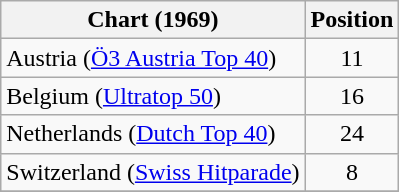<table class="wikitable sortable">
<tr>
<th>Chart (1969)</th>
<th>Position</th>
</tr>
<tr>
<td>Austria (<a href='#'>Ö3 Austria Top 40</a>)</td>
<td align="center">11</td>
</tr>
<tr>
<td>Belgium (<a href='#'>Ultratop 50</a>)</td>
<td align="center">16</td>
</tr>
<tr>
<td>Netherlands (<a href='#'>Dutch Top 40</a>)</td>
<td align="center">24</td>
</tr>
<tr>
<td>Switzerland (<a href='#'>Swiss Hitparade</a>)</td>
<td align="center">8</td>
</tr>
<tr>
</tr>
</table>
